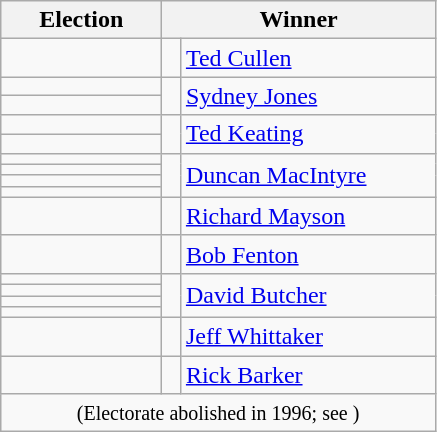<table class=wikitable>
<tr>
<th width=100>Election</th>
<th width=175 colspan=2>Winner</th>
</tr>
<tr>
<td></td>
<td width=5 bgcolor=></td>
<td><a href='#'>Ted Cullen</a></td>
</tr>
<tr>
<td></td>
<td rowspan=2 bgcolor=></td>
<td rowspan=2><a href='#'>Sydney Jones</a></td>
</tr>
<tr>
<td></td>
</tr>
<tr>
<td></td>
<td rowspan=2 bgcolor=></td>
<td rowspan=2><a href='#'>Ted Keating</a></td>
</tr>
<tr>
<td></td>
</tr>
<tr>
<td></td>
<td rowspan=4 bgcolor=></td>
<td rowspan=4><a href='#'>Duncan MacIntyre</a></td>
</tr>
<tr>
<td></td>
</tr>
<tr>
<td></td>
</tr>
<tr>
<td></td>
</tr>
<tr>
<td></td>
<td bgcolor=></td>
<td><a href='#'>Richard Mayson</a></td>
</tr>
<tr>
<td></td>
<td bgcolor=></td>
<td><a href='#'>Bob Fenton</a></td>
</tr>
<tr>
<td></td>
<td rowspan=4 bgcolor=></td>
<td rowspan=4><a href='#'>David Butcher</a></td>
</tr>
<tr>
<td></td>
</tr>
<tr>
<td></td>
</tr>
<tr>
<td></td>
</tr>
<tr>
<td></td>
<td bgcolor=></td>
<td><a href='#'>Jeff Whittaker</a></td>
</tr>
<tr>
<td></td>
<td bgcolor=></td>
<td><a href='#'>Rick Barker</a></td>
</tr>
<tr>
<td colspan=3 align=center><small>(Electorate abolished in 1996; see )</small></td>
</tr>
</table>
